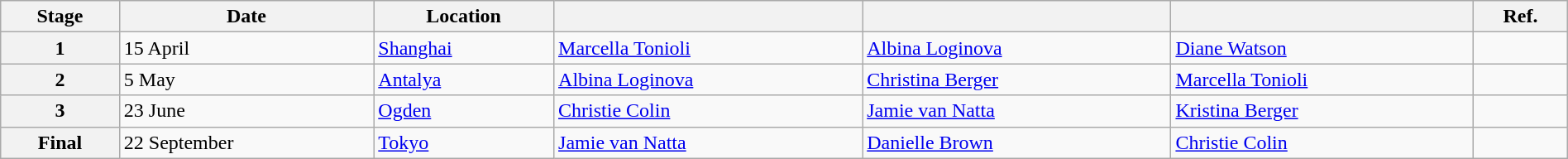<table class="wikitable" style="width:100%">
<tr>
<th>Stage</th>
<th>Date</th>
<th>Location</th>
<th></th>
<th></th>
<th></th>
<th>Ref.</th>
</tr>
<tr>
<th>1</th>
<td>15 April</td>
<td> <a href='#'>Shanghai</a></td>
<td> <a href='#'>Marcella Tonioli</a></td>
<td> <a href='#'>Albina Loginova</a></td>
<td> <a href='#'>Diane Watson</a></td>
<td></td>
</tr>
<tr>
<th>2</th>
<td>5 May</td>
<td> <a href='#'>Antalya</a></td>
<td> <a href='#'>Albina Loginova</a></td>
<td> <a href='#'>Christina Berger</a></td>
<td> <a href='#'>Marcella Tonioli</a></td>
<td></td>
</tr>
<tr>
<th>3</th>
<td>23 June</td>
<td> <a href='#'>Ogden</a></td>
<td> <a href='#'>Christie Colin</a></td>
<td> <a href='#'>Jamie van Natta</a></td>
<td> <a href='#'>Kristina Berger</a></td>
<td> </td>
</tr>
<tr>
<th>Final</th>
<td>22 September</td>
<td> <a href='#'>Tokyo</a></td>
<td> <a href='#'>Jamie van Natta</a></td>
<td> <a href='#'>Danielle Brown</a></td>
<td> <a href='#'>Christie Colin</a></td>
<td></td>
</tr>
</table>
